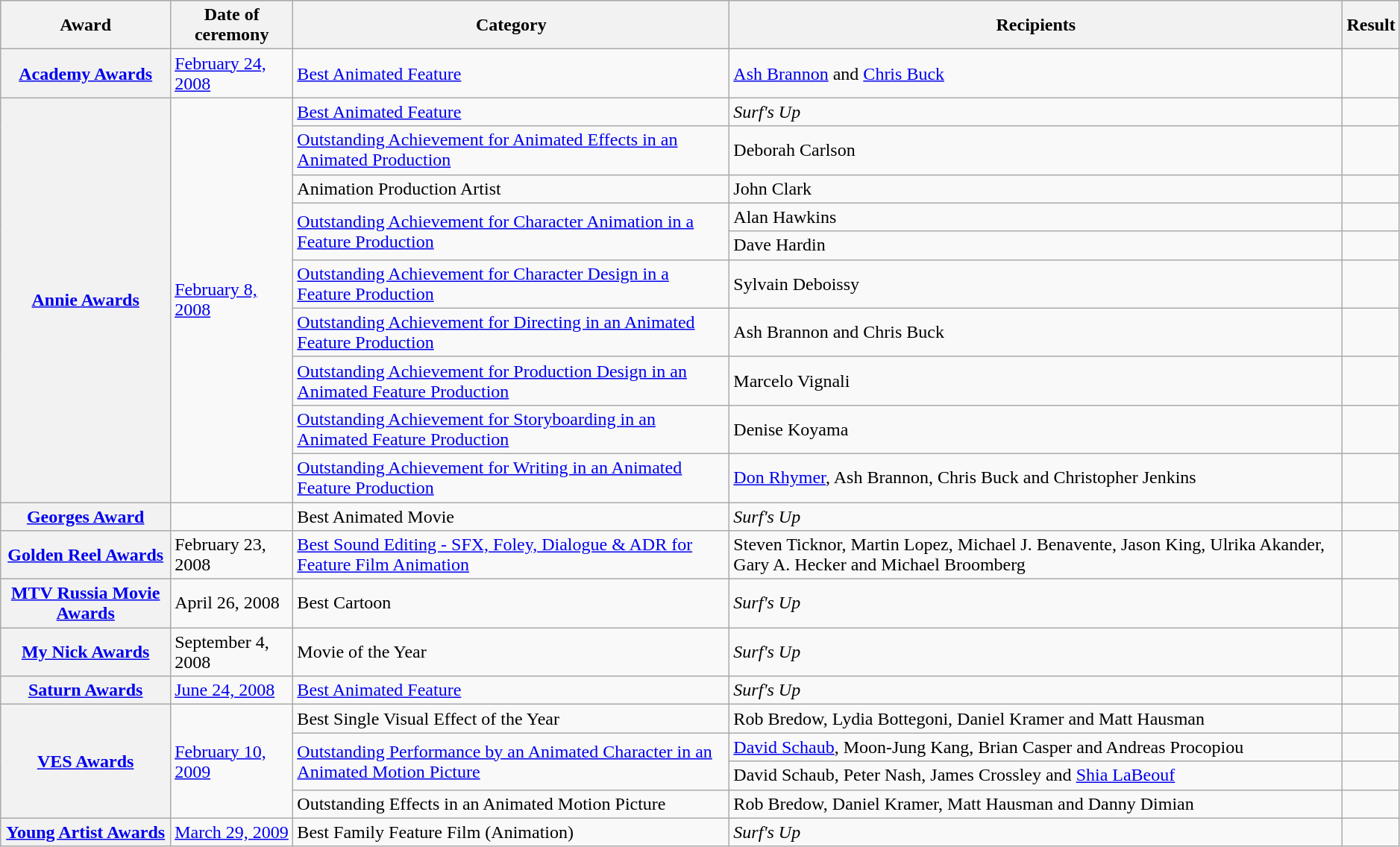<table class="wikitable plainrowheaders sortable" style="width:99%;">
<tr style="background:#ccc; text-align:center;">
<th>Award</th>
<th>Date of ceremony</th>
<th>Category</th>
<th>Recipients</th>
<th>Result</th>
</tr>
<tr>
<th scope="row"><a href='#'>Academy Awards</a></th>
<td><a href='#'>February 24, 2008</a></td>
<td><a href='#'>Best Animated Feature</a></td>
<td><a href='#'>Ash Brannon</a> and <a href='#'>Chris Buck</a></td>
<td></td>
</tr>
<tr>
<th scope="row" rowspan="10"><a href='#'>Annie Awards</a></th>
<td rowspan="10"><a href='#'>February 8, 2008</a></td>
<td><a href='#'>Best Animated Feature</a></td>
<td><em>Surf's Up</em></td>
<td></td>
</tr>
<tr>
<td><a href='#'>Outstanding Achievement for Animated Effects in an Animated Production</a></td>
<td>Deborah Carlson</td>
<td></td>
</tr>
<tr>
<td>Animation Production Artist</td>
<td>John Clark</td>
<td></td>
</tr>
<tr>
<td rowspan="2"><a href='#'>Outstanding Achievement for Character Animation in a Feature Production</a></td>
<td>Alan Hawkins</td>
<td></td>
</tr>
<tr>
<td>Dave Hardin</td>
<td></td>
</tr>
<tr>
<td><a href='#'>Outstanding Achievement for Character Design in a Feature Production</a></td>
<td>Sylvain Deboissy</td>
<td></td>
</tr>
<tr>
<td><a href='#'>Outstanding Achievement for Directing in an Animated Feature Production</a></td>
<td>Ash Brannon and Chris Buck</td>
<td></td>
</tr>
<tr>
<td><a href='#'>Outstanding Achievement for Production Design in an Animated Feature Production</a></td>
<td>Marcelo Vignali</td>
<td></td>
</tr>
<tr>
<td><a href='#'>Outstanding Achievement for Storyboarding in an Animated Feature Production</a></td>
<td>Denise Koyama</td>
<td></td>
</tr>
<tr>
<td><a href='#'>Outstanding Achievement for Writing in an Animated Feature Production</a></td>
<td><a href='#'>Don Rhymer</a>, Ash Brannon, Chris Buck and Christopher Jenkins</td>
<td></td>
</tr>
<tr>
<th scope="row"><a href='#'>Georges Award</a></th>
<td></td>
<td>Best Animated Movie</td>
<td><em>Surf's Up</em></td>
<td></td>
</tr>
<tr>
<th scope="row"><a href='#'>Golden Reel Awards</a></th>
<td>February 23, 2008</td>
<td><a href='#'>Best Sound Editing - SFX, Foley, Dialogue & ADR for Feature Film Animation</a></td>
<td>Steven Ticknor, Martin Lopez, Michael J. Benavente, Jason King, Ulrika Akander, Gary A. Hecker and Michael Broomberg</td>
<td></td>
</tr>
<tr>
<th scope="row"><a href='#'>MTV Russia Movie Awards</a></th>
<td>April 26, 2008</td>
<td>Best Cartoon</td>
<td><em>Surf's Up</em></td>
<td></td>
</tr>
<tr>
<th scope="row"><a href='#'>My Nick Awards</a></th>
<td>September 4, 2008</td>
<td>Movie of the Year</td>
<td><em>Surf's Up</em></td>
<td></td>
</tr>
<tr>
<th scope="row"><a href='#'>Saturn Awards</a></th>
<td><a href='#'>June 24, 2008</a></td>
<td><a href='#'>Best Animated Feature</a></td>
<td><em>Surf's Up</em></td>
<td></td>
</tr>
<tr>
<th scope="row" rowspan="4"><a href='#'>VES Awards</a></th>
<td rowspan="4"><a href='#'>February 10, 2009</a></td>
<td>Best Single Visual Effect of the Year</td>
<td>Rob Bredow, Lydia Bottegoni, Daniel Kramer and Matt Hausman</td>
<td></td>
</tr>
<tr>
<td rowspan="2"><a href='#'>Outstanding Performance by an Animated Character in an Animated Motion Picture</a></td>
<td><a href='#'>David Schaub</a>, Moon-Jung Kang, Brian Casper and Andreas Procopiou</td>
<td></td>
</tr>
<tr>
<td>David Schaub, Peter Nash, James Crossley and <a href='#'>Shia LaBeouf</a></td>
<td></td>
</tr>
<tr>
<td>Outstanding Effects in an Animated Motion Picture</td>
<td>Rob Bredow, Daniel Kramer, Matt Hausman and Danny Dimian</td>
<td></td>
</tr>
<tr>
<th scope="row"><a href='#'>Young Artist Awards</a></th>
<td><a href='#'>March 29, 2009</a></td>
<td>Best Family Feature Film (Animation)</td>
<td><em>Surf's Up</em></td>
<td></td>
</tr>
</table>
